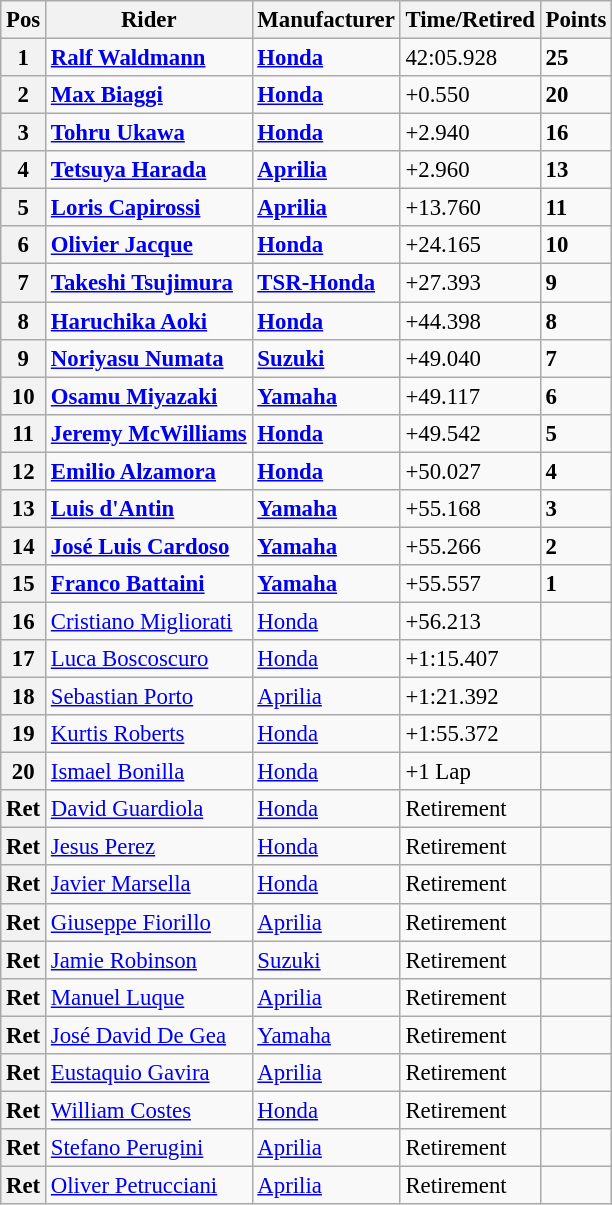<table class="wikitable" style="font-size: 95%;">
<tr>
<th>Pos</th>
<th>Rider</th>
<th>Manufacturer</th>
<th>Time/Retired</th>
<th>Points</th>
</tr>
<tr>
<th>1</th>
<td> <strong><a href='#'>Ralf Waldmann</a></strong></td>
<td><strong><a href='#'>Honda</a></strong></td>
<td>42:05.928</td>
<td><strong>25</strong></td>
</tr>
<tr>
<th>2</th>
<td> <strong><a href='#'>Max Biaggi</a></strong></td>
<td><strong><a href='#'>Honda</a></strong></td>
<td>+0.550</td>
<td><strong>20</strong></td>
</tr>
<tr>
<th>3</th>
<td> <strong><a href='#'>Tohru Ukawa</a></strong></td>
<td><strong><a href='#'>Honda</a></strong></td>
<td>+2.940</td>
<td><strong>16</strong></td>
</tr>
<tr>
<th>4</th>
<td> <strong><a href='#'>Tetsuya Harada</a></strong></td>
<td><strong><a href='#'>Aprilia</a></strong></td>
<td>+2.960</td>
<td><strong>13</strong></td>
</tr>
<tr>
<th>5</th>
<td> <strong><a href='#'>Loris Capirossi</a></strong></td>
<td><strong><a href='#'>Aprilia</a></strong></td>
<td>+13.760</td>
<td><strong>11</strong></td>
</tr>
<tr>
<th>6</th>
<td> <strong><a href='#'>Olivier Jacque</a></strong></td>
<td><strong><a href='#'>Honda</a></strong></td>
<td>+24.165</td>
<td><strong>10</strong></td>
</tr>
<tr>
<th>7</th>
<td> <strong><a href='#'>Takeshi Tsujimura</a></strong></td>
<td><strong><a href='#'>TSR-Honda</a></strong></td>
<td>+27.393</td>
<td><strong>9</strong></td>
</tr>
<tr>
<th>8</th>
<td> <strong><a href='#'>Haruchika Aoki</a></strong></td>
<td><strong><a href='#'>Honda</a></strong></td>
<td>+44.398</td>
<td><strong>8</strong></td>
</tr>
<tr>
<th>9</th>
<td> <strong><a href='#'>Noriyasu Numata</a></strong></td>
<td><strong><a href='#'>Suzuki</a></strong></td>
<td>+49.040</td>
<td><strong>7</strong></td>
</tr>
<tr>
<th>10</th>
<td> <strong><a href='#'>Osamu Miyazaki</a></strong></td>
<td><strong><a href='#'>Yamaha</a></strong></td>
<td>+49.117</td>
<td><strong>6</strong></td>
</tr>
<tr>
<th>11</th>
<td> <strong><a href='#'>Jeremy McWilliams</a></strong></td>
<td><strong><a href='#'>Honda</a></strong></td>
<td>+49.542</td>
<td><strong>5</strong></td>
</tr>
<tr>
<th>12</th>
<td> <strong><a href='#'>Emilio Alzamora</a></strong></td>
<td><strong><a href='#'>Honda</a></strong></td>
<td>+50.027</td>
<td><strong>4</strong></td>
</tr>
<tr>
<th>13</th>
<td> <strong><a href='#'>Luis d'Antin</a></strong></td>
<td><strong><a href='#'>Yamaha</a></strong></td>
<td>+55.168</td>
<td><strong>3</strong></td>
</tr>
<tr>
<th>14</th>
<td> <strong><a href='#'>José Luis Cardoso</a></strong></td>
<td><strong><a href='#'>Yamaha</a></strong></td>
<td>+55.266</td>
<td><strong>2</strong></td>
</tr>
<tr>
<th>15</th>
<td> <strong><a href='#'>Franco Battaini</a></strong></td>
<td><strong><a href='#'>Yamaha</a></strong></td>
<td>+55.557</td>
<td><strong>1</strong></td>
</tr>
<tr>
<th>16</th>
<td> <a href='#'>Cristiano Migliorati</a></td>
<td><a href='#'>Honda</a></td>
<td>+56.213</td>
<td></td>
</tr>
<tr>
<th>17</th>
<td> <a href='#'>Luca Boscoscuro</a></td>
<td><a href='#'>Honda</a></td>
<td>+1:15.407</td>
<td></td>
</tr>
<tr>
<th>18</th>
<td> <a href='#'>Sebastian Porto</a></td>
<td><a href='#'>Aprilia</a></td>
<td>+1:21.392</td>
<td></td>
</tr>
<tr>
<th>19</th>
<td> <a href='#'>Kurtis Roberts</a></td>
<td><a href='#'>Honda</a></td>
<td>+1:55.372</td>
<td></td>
</tr>
<tr>
<th>20</th>
<td> <a href='#'>Ismael Bonilla</a></td>
<td><a href='#'>Honda</a></td>
<td>+1 Lap</td>
<td></td>
</tr>
<tr>
<th>Ret</th>
<td> <a href='#'>David Guardiola</a></td>
<td><a href='#'>Honda</a></td>
<td>Retirement</td>
<td></td>
</tr>
<tr>
<th>Ret</th>
<td> <a href='#'>Jesus Perez</a></td>
<td><a href='#'>Honda</a></td>
<td>Retirement</td>
<td></td>
</tr>
<tr>
<th>Ret</th>
<td> <a href='#'>Javier Marsella</a></td>
<td><a href='#'>Honda</a></td>
<td>Retirement</td>
<td></td>
</tr>
<tr>
<th>Ret</th>
<td> <a href='#'>Giuseppe Fiorillo</a></td>
<td><a href='#'>Aprilia</a></td>
<td>Retirement</td>
<td></td>
</tr>
<tr>
<th>Ret</th>
<td> <a href='#'>Jamie Robinson</a></td>
<td><a href='#'>Suzuki</a></td>
<td>Retirement</td>
<td></td>
</tr>
<tr>
<th>Ret</th>
<td> <a href='#'>Manuel Luque</a></td>
<td><a href='#'>Aprilia</a></td>
<td>Retirement</td>
<td></td>
</tr>
<tr>
<th>Ret</th>
<td> <a href='#'>José David De Gea</a></td>
<td><a href='#'>Yamaha</a></td>
<td>Retirement</td>
<td></td>
</tr>
<tr>
<th>Ret</th>
<td> <a href='#'>Eustaquio Gavira</a></td>
<td><a href='#'>Aprilia</a></td>
<td>Retirement</td>
<td></td>
</tr>
<tr>
<th>Ret</th>
<td> <a href='#'>William Costes</a></td>
<td><a href='#'>Honda</a></td>
<td>Retirement</td>
<td></td>
</tr>
<tr>
<th>Ret</th>
<td> <a href='#'>Stefano Perugini</a></td>
<td><a href='#'>Aprilia</a></td>
<td>Retirement</td>
<td></td>
</tr>
<tr>
<th>Ret</th>
<td> <a href='#'>Oliver Petrucciani</a></td>
<td><a href='#'>Aprilia</a></td>
<td>Retirement</td>
<td></td>
</tr>
</table>
